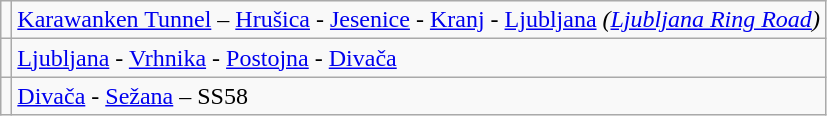<table class="wikitable">
<tr>
<td align=center></td>
<td>  <a href='#'>Karawanken Tunnel</a> – <a href='#'>Hrušica</a> - <a href='#'>Jesenice</a> - <a href='#'>Kranj</a> - <a href='#'>Ljubljana</a> <em>(<a href='#'>Ljubljana Ring Road</a>)</em> </td>
</tr>
<tr>
<td align=center></td>
<td> <a href='#'>Ljubljana</a> - <a href='#'>Vrhnika</a> - <a href='#'>Postojna</a> - <a href='#'>Divača</a> </td>
</tr>
<tr>
<td align=center></td>
<td> <a href='#'>Divača</a> - <a href='#'>Sežana</a> –  SS58</td>
</tr>
</table>
